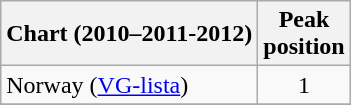<table class="wikitable sortable">
<tr>
<th>Chart (2010–2011-2012)</th>
<th>Peak <br> position<br></th>
</tr>
<tr>
<td>Norway (<a href='#'>VG-lista</a>)</td>
<td align="center">1</td>
</tr>
<tr>
</tr>
</table>
